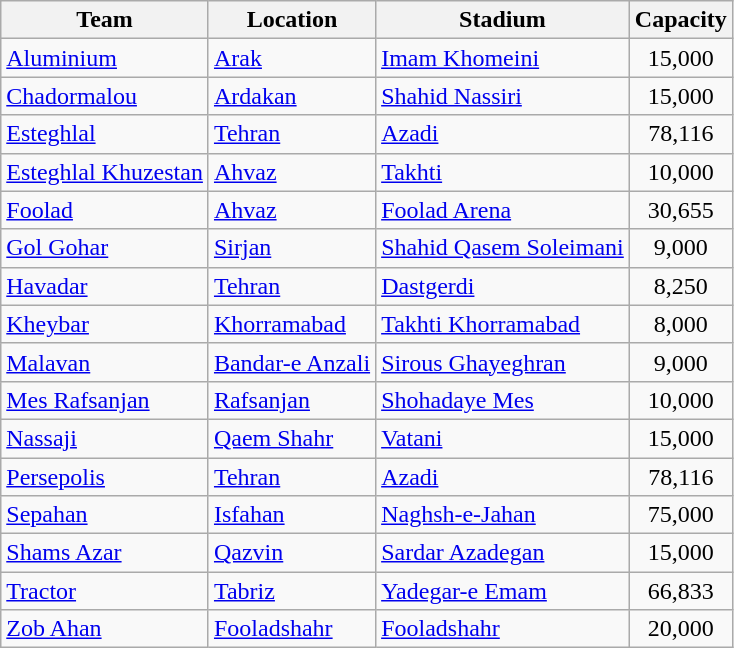<table class="wikitable sortable">
<tr>
<th>Team</th>
<th>Location</th>
<th>Stadium</th>
<th>Capacity</th>
</tr>
<tr>
<td><a href='#'>Aluminium</a></td>
<td><a href='#'>Arak</a></td>
<td><a href='#'>Imam Khomeini</a></td>
<td style="text-align:center">15,000</td>
</tr>
<tr>
<td><a href='#'>Chadormalou</a></td>
<td><a href='#'>Ardakan</a></td>
<td><a href='#'>Shahid Nassiri</a></td>
<td style="text-align:center">15,000</td>
</tr>
<tr>
<td><a href='#'>Esteghlal</a></td>
<td><a href='#'>Tehran</a></td>
<td><a href='#'>Azadi</a></td>
<td style="text-align:center">78,116</td>
</tr>
<tr>
<td><a href='#'>Esteghlal Khuzestan</a></td>
<td><a href='#'>Ahvaz</a></td>
<td><a href='#'>Takhti</a></td>
<td style="text-align:center">10,000</td>
</tr>
<tr>
<td><a href='#'>Foolad</a></td>
<td><a href='#'>Ahvaz</a></td>
<td><a href='#'>Foolad Arena</a></td>
<td style="text-align:center">30,655</td>
</tr>
<tr>
<td><a href='#'>Gol Gohar</a></td>
<td><a href='#'>Sirjan</a></td>
<td><a href='#'>Shahid Qasem Soleimani</a></td>
<td style="text-align:center">9,000</td>
</tr>
<tr>
<td><a href='#'>Havadar</a></td>
<td><a href='#'>Tehran</a></td>
<td><a href='#'>Dastgerdi</a></td>
<td style="text-align:center">8,250</td>
</tr>
<tr>
<td><a href='#'>Kheybar</a></td>
<td><a href='#'>Khorramabad</a></td>
<td><a href='#'>Takhti Khorramabad</a></td>
<td style="text-align:center">8,000</td>
</tr>
<tr>
<td><a href='#'>Malavan</a></td>
<td><a href='#'>Bandar-e Anzali</a></td>
<td><a href='#'>Sirous Ghayeghran</a></td>
<td style="text-align:center">9,000</td>
</tr>
<tr>
<td><a href='#'>Mes Rafsanjan</a></td>
<td><a href='#'>Rafsanjan</a></td>
<td><a href='#'>Shohadaye Mes</a></td>
<td style="text-align:center">10,000</td>
</tr>
<tr>
<td><a href='#'>Nassaji</a></td>
<td><a href='#'>Qaem Shahr</a></td>
<td><a href='#'>Vatani</a></td>
<td style="text-align:center">15,000</td>
</tr>
<tr>
<td><a href='#'>Persepolis</a></td>
<td><a href='#'>Tehran</a></td>
<td><a href='#'>Azadi</a></td>
<td style="text-align:center">78,116</td>
</tr>
<tr>
<td><a href='#'>Sepahan</a></td>
<td><a href='#'>Isfahan</a></td>
<td><a href='#'>Naghsh-e-Jahan</a></td>
<td style="text-align:center">75,000</td>
</tr>
<tr>
<td><a href='#'>Shams Azar</a></td>
<td><a href='#'>Qazvin</a></td>
<td><a href='#'>Sardar Azadegan</a></td>
<td style="text-align:center">15,000</td>
</tr>
<tr>
<td><a href='#'>Tractor</a></td>
<td><a href='#'>Tabriz</a></td>
<td><a href='#'>Yadegar-e Emam</a></td>
<td style="text-align:center">66,833</td>
</tr>
<tr>
<td><a href='#'>Zob Ahan</a></td>
<td><a href='#'>Fooladshahr</a></td>
<td><a href='#'>Fooladshahr</a></td>
<td style="text-align:center">20,000</td>
</tr>
</table>
